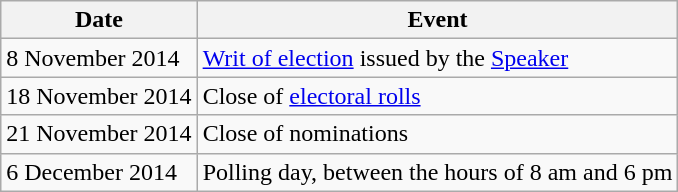<table class="wikitable">
<tr>
<th>Date</th>
<th>Event</th>
</tr>
<tr>
<td>8 November 2014</td>
<td><a href='#'>Writ of election</a> issued by the <a href='#'>Speaker</a></td>
</tr>
<tr>
<td>18 November 2014</td>
<td>Close of <a href='#'>electoral rolls</a></td>
</tr>
<tr>
<td>21 November 2014</td>
<td>Close of nominations</td>
</tr>
<tr>
<td>6 December 2014</td>
<td>Polling day, between the hours of 8 am and 6 pm</td>
</tr>
</table>
